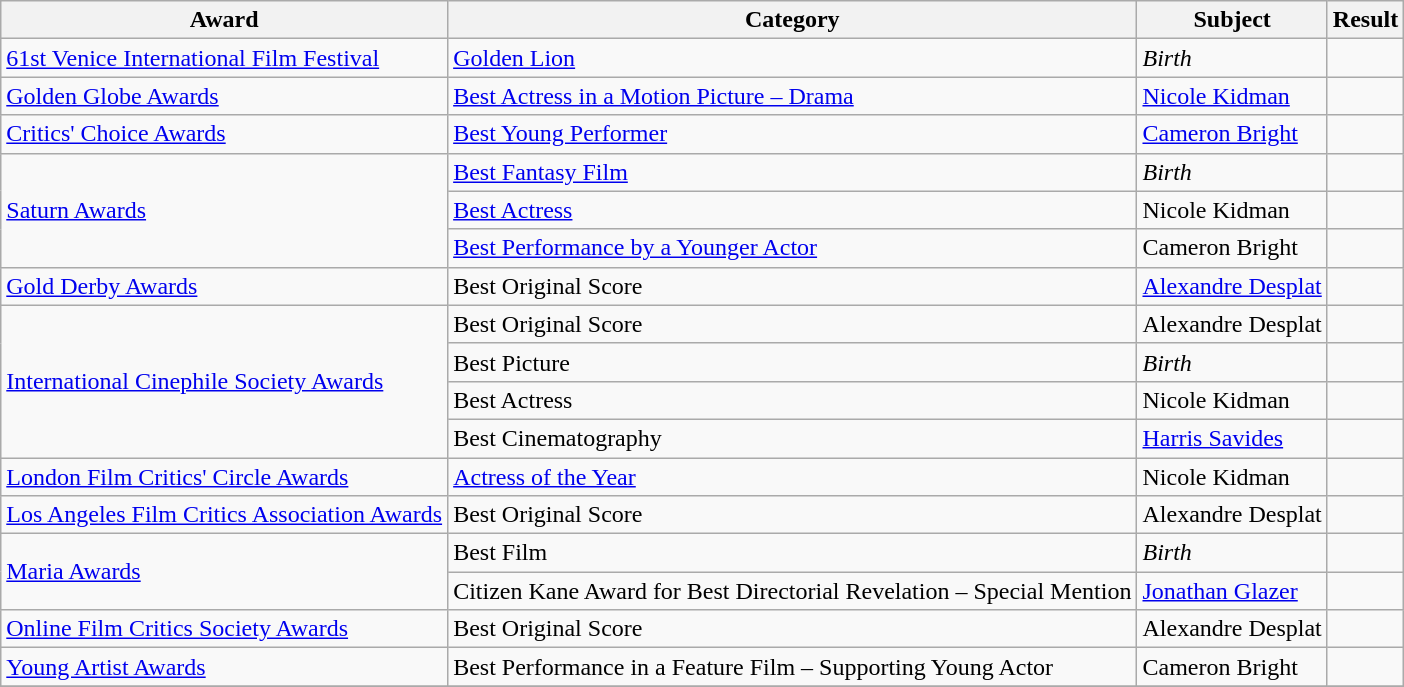<table class="wikitable">
<tr>
<th>Award</th>
<th>Category</th>
<th>Subject</th>
<th>Result</th>
</tr>
<tr>
<td rowspan=1><a href='#'>61st Venice International Film Festival</a></td>
<td><a href='#'>Golden Lion</a></td>
<td><em>Birth</em></td>
<td></td>
</tr>
<tr>
<td rowspan=1><a href='#'>Golden Globe Awards</a></td>
<td><a href='#'>Best Actress in a Motion Picture – Drama</a></td>
<td><a href='#'>Nicole Kidman</a></td>
<td></td>
</tr>
<tr>
<td rowspan=1><a href='#'>Critics' Choice Awards</a></td>
<td><a href='#'>Best Young Performer</a></td>
<td><a href='#'>Cameron Bright</a></td>
<td></td>
</tr>
<tr>
<td rowspan=3><a href='#'>Saturn Awards</a></td>
<td><a href='#'>Best Fantasy Film</a></td>
<td><em>Birth</em></td>
<td></td>
</tr>
<tr>
<td><a href='#'>Best Actress</a></td>
<td>Nicole Kidman</td>
<td></td>
</tr>
<tr>
<td><a href='#'>Best Performance by a Younger Actor</a></td>
<td>Cameron Bright</td>
<td></td>
</tr>
<tr>
<td rowspan=1><a href='#'>Gold Derby Awards</a></td>
<td>Best Original Score</td>
<td><a href='#'>Alexandre Desplat</a></td>
<td></td>
</tr>
<tr>
<td rowspan=4><a href='#'>International Cinephile Society Awards</a></td>
<td>Best Original Score</td>
<td>Alexandre Desplat</td>
<td></td>
</tr>
<tr>
<td>Best Picture</td>
<td><em>Birth</em></td>
<td></td>
</tr>
<tr>
<td>Best Actress</td>
<td>Nicole Kidman</td>
<td></td>
</tr>
<tr>
<td>Best Cinematography</td>
<td><a href='#'>Harris Savides</a></td>
<td></td>
</tr>
<tr>
<td rowspan=1><a href='#'>London Film Critics' Circle Awards</a></td>
<td><a href='#'>Actress of the Year</a></td>
<td>Nicole Kidman</td>
<td></td>
</tr>
<tr>
<td rowspan=1><a href='#'>Los Angeles Film Critics Association Awards</a></td>
<td>Best Original Score</td>
<td>Alexandre Desplat</td>
<td></td>
</tr>
<tr>
<td rowspan=2><a href='#'>Maria Awards</a></td>
<td>Best Film</td>
<td><em>Birth</em></td>
<td></td>
</tr>
<tr>
<td>Citizen Kane Award for Best Directorial Revelation – Special Mention</td>
<td><a href='#'>Jonathan Glazer</a></td>
<td></td>
</tr>
<tr>
<td rowspan=1><a href='#'>Online Film Critics Society Awards</a></td>
<td>Best Original Score</td>
<td>Alexandre Desplat</td>
<td></td>
</tr>
<tr>
<td rowspan=1><a href='#'>Young Artist Awards</a></td>
<td>Best Performance in a Feature Film – Supporting Young Actor</td>
<td>Cameron Bright</td>
<td></td>
</tr>
<tr>
</tr>
</table>
